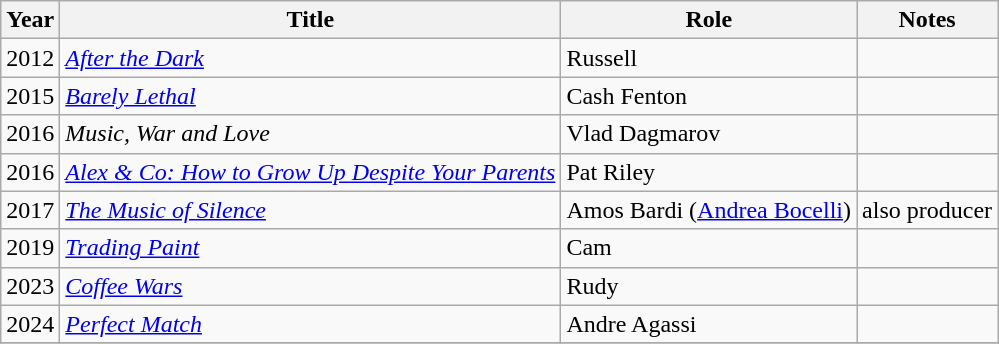<table class="wikitable sortable">
<tr>
<th>Year</th>
<th>Title</th>
<th>Role</th>
<th>Notes</th>
</tr>
<tr>
<td>2012</td>
<td><em><a href='#'>After the Dark</a></em></td>
<td>Russell</td>
<td></td>
</tr>
<tr>
<td>2015</td>
<td><em><a href='#'>Barely Lethal</a></em></td>
<td>Cash Fenton</td>
<td></td>
</tr>
<tr>
<td>2016</td>
<td><em>Music, War and Love</em></td>
<td>Vlad Dagmarov</td>
<td></td>
</tr>
<tr>
<td>2016</td>
<td><em><a href='#'>Alex & Co: How to Grow Up Despite Your Parents</a></em></td>
<td>Pat Riley</td>
<td></td>
</tr>
<tr>
<td>2017</td>
<td><em><a href='#'>The Music of Silence</a></em></td>
<td>Amos Bardi (<a href='#'>Andrea Bocelli</a>)</td>
<td>also producer</td>
</tr>
<tr>
<td>2019</td>
<td><em><a href='#'>Trading Paint</a></em></td>
<td>Cam</td>
<td></td>
</tr>
<tr>
<td>2023</td>
<td><em><a href='#'>Coffee Wars</a></em></td>
<td>Rudy</td>
<td></td>
</tr>
<tr>
<td>2024</td>
<td><em><a href='#'>Perfect Match</a></em></td>
<td>Andre Agassi</td>
<td></td>
</tr>
<tr>
</tr>
</table>
